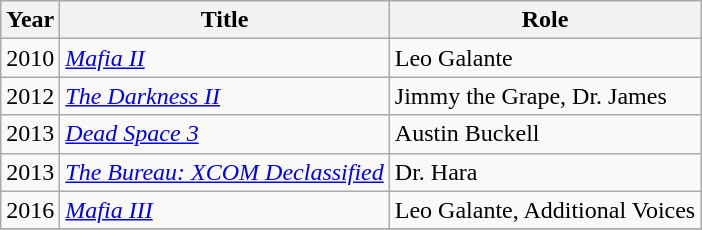<table class="wikitable sortable">
<tr>
<th>Year</th>
<th>Title</th>
<th>Role</th>
</tr>
<tr>
<td>2010</td>
<td><em><a href='#'>Mafia II</a></em></td>
<td>Leo Galante</td>
</tr>
<tr>
<td>2012</td>
<td><em><a href='#'>The Darkness II</a></em></td>
<td>Jimmy the Grape, Dr. James</td>
</tr>
<tr>
<td>2013</td>
<td><em><a href='#'>Dead Space 3</a></em></td>
<td>Austin Buckell</td>
</tr>
<tr>
<td>2013</td>
<td><em><a href='#'>The Bureau: XCOM Declassified</a></em></td>
<td>Dr. Hara</td>
</tr>
<tr>
<td>2016</td>
<td><em><a href='#'>Mafia III</a></em></td>
<td>Leo Galante, Additional Voices</td>
</tr>
<tr>
</tr>
</table>
